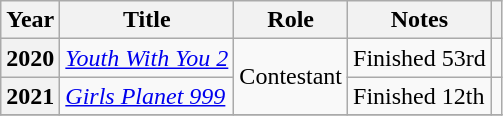<table class="wikitable sortable plainrowheaders">
<tr>
<th scope="col">Year</th>
<th scope="col">Title</th>
<th scope="col">Role</th>
<th scope="col">Notes</th>
<th scope="col" class="unsortable"></th>
</tr>
<tr>
<th scope="row">2020</th>
<td><em><a href='#'>Youth With You 2</a></em></td>
<td rowspan="2">Contestant</td>
<td>Finished 53rd</td>
<td align=center></td>
</tr>
<tr>
<th scope="row">2021</th>
<td><em><a href='#'>Girls Planet 999</a></em></td>
<td>Finished 12th</td>
<td align=center></td>
</tr>
<tr>
</tr>
</table>
